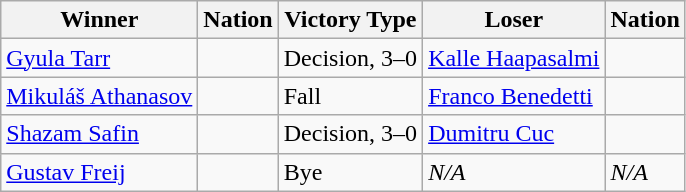<table class="wikitable sortable" style="text-align:left;">
<tr>
<th>Winner</th>
<th>Nation</th>
<th>Victory Type</th>
<th>Loser</th>
<th>Nation</th>
</tr>
<tr>
<td><a href='#'>Gyula Tarr</a></td>
<td></td>
<td>Decision, 3–0</td>
<td><a href='#'>Kalle Haapasalmi</a></td>
<td></td>
</tr>
<tr>
<td><a href='#'>Mikuláš Athanasov</a></td>
<td></td>
<td>Fall</td>
<td><a href='#'>Franco Benedetti</a></td>
<td></td>
</tr>
<tr>
<td><a href='#'>Shazam Safin</a></td>
<td></td>
<td>Decision, 3–0</td>
<td><a href='#'>Dumitru Cuc</a></td>
<td></td>
</tr>
<tr>
<td><a href='#'>Gustav Freij</a></td>
<td></td>
<td>Bye</td>
<td><em>N/A</em></td>
<td><em>N/A</em></td>
</tr>
</table>
